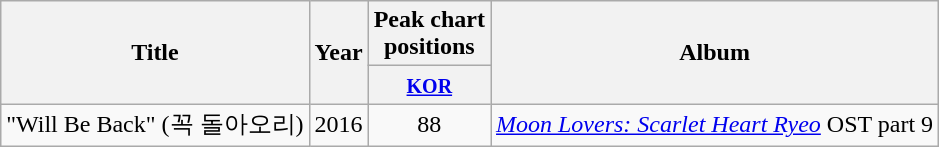<table class="wikitable plainrowheaders" style="text-align:center;">
<tr>
<th rowspan="2" scope="col">Title</th>
<th rowspan="2" scope="col">Year</th>
<th colspan="1" scope="col">Peak chart <br> positions</th>
<th rowspan="2" scope="col">Album</th>
</tr>
<tr>
<th><small><a href='#'>KOR</a></small></th>
</tr>
<tr>
<td>"Will Be Back" (꼭 돌아오리)</td>
<td>2016</td>
<td>88</td>
<td><em><a href='#'>Moon Lovers: Scarlet Heart Ryeo</a></em> OST part 9</td>
</tr>
</table>
